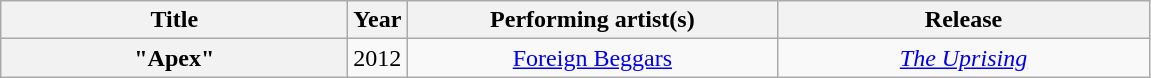<table class="wikitable plainrowheaders" style="text-align:center;">
<tr>
<th scope="col" style="width:14em;">Title</th>
<th scope="col">Year</th>
<th scope="col" style="width:15em;">Performing artist(s)</th>
<th scope="col" style="width:15em;">Release</th>
</tr>
<tr>
<th scope="row">"Apex"</th>
<td>2012</td>
<td><a href='#'>Foreign Beggars</a></td>
<td><em><a href='#'>The Uprising</a></em></td>
</tr>
</table>
